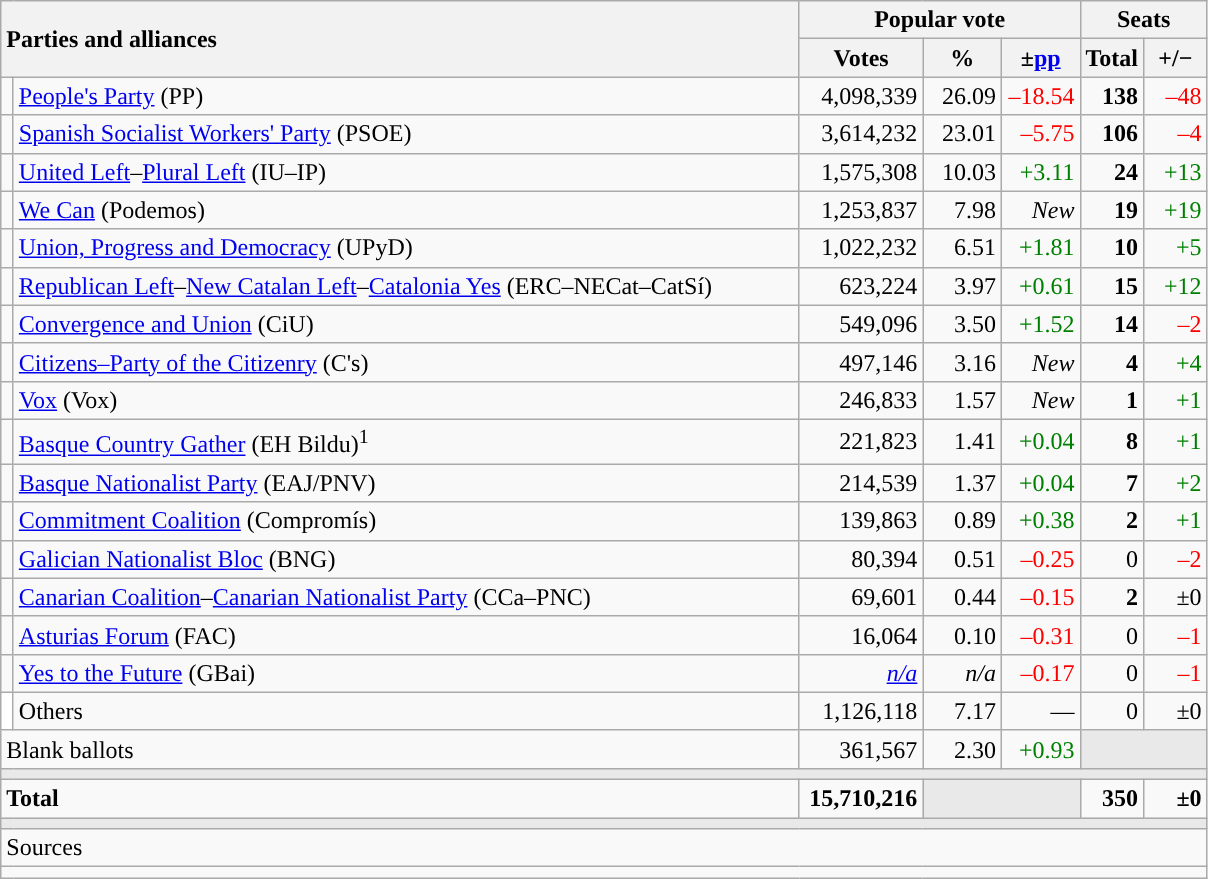<table class="wikitable" style="text-align:right">
<tr>
<th style="text-align:left;" rowspan="2" colspan="2" width="525">Parties and alliances</th>
<th colspan="3">Popular vote</th>
<th colspan="2">Seats</th>
</tr>
<tr>
<th width="75">Votes</th>
<th width="45">%</th>
<th width="45">±<a href='#'>pp</a></th>
<th width="35">Total</th>
<th width="35">+/−</th>
</tr>
<tr>
<td width="1" style="color:inherit;background:"></td>
<td align="left"><a href='#'>People's Party</a> (PP)</td>
<td>4,098,339</td>
<td>26.09</td>
<td style="color:red;">–18.54</td>
<td><strong>138</strong></td>
<td style="color:red;">–48</td>
</tr>
<tr>
<td style="color:inherit;background:"></td>
<td align="left"><a href='#'>Spanish Socialist Workers' Party</a> (PSOE)</td>
<td>3,614,232</td>
<td>23.01</td>
<td style="color:red;">–5.75</td>
<td><strong>106</strong></td>
<td style="color:red;">–4</td>
</tr>
<tr>
<td style="color:inherit;background:"></td>
<td align="left"><a href='#'>United Left</a>–<a href='#'>Plural Left</a> (IU–IP)</td>
<td>1,575,308</td>
<td>10.03</td>
<td style="color:green;">+3.11</td>
<td><strong>24</strong></td>
<td style="color:green;">+13</td>
</tr>
<tr>
<td style="color:inherit;background:"></td>
<td align="left"><a href='#'>We Can</a> (Podemos)</td>
<td>1,253,837</td>
<td>7.98</td>
<td><em>New</em></td>
<td><strong>19</strong></td>
<td style="color:green;">+19</td>
</tr>
<tr>
<td style="color:inherit;background:"></td>
<td align="left"><a href='#'>Union, Progress and Democracy</a> (UPyD)</td>
<td>1,022,232</td>
<td>6.51</td>
<td style="color:green;">+1.81</td>
<td><strong>10</strong></td>
<td style="color:green;">+5</td>
</tr>
<tr>
<td style="color:inherit;background:"></td>
<td align="left"><a href='#'>Republican Left</a>–<a href='#'>New Catalan Left</a>–<a href='#'>Catalonia Yes</a> (ERC–NECat–CatSí)</td>
<td>623,224</td>
<td>3.97</td>
<td style="color:green;">+0.61</td>
<td><strong>15</strong></td>
<td style="color:green;">+12</td>
</tr>
<tr>
<td style="color:inherit;background:"></td>
<td align="left"><a href='#'>Convergence and Union</a> (CiU)</td>
<td>549,096</td>
<td>3.50</td>
<td style="color:green;">+1.52</td>
<td><strong>14</strong></td>
<td style="color:red;">–2</td>
</tr>
<tr>
<td style="color:inherit;background:"></td>
<td align="left"><a href='#'>Citizens–Party of the Citizenry</a> (C's)</td>
<td>497,146</td>
<td>3.16</td>
<td><em>New</em></td>
<td><strong>4</strong></td>
<td style="color:green;">+4</td>
</tr>
<tr>
<td style="color:inherit;background:"></td>
<td align="left"><a href='#'>Vox</a> (Vox)</td>
<td>246,833</td>
<td>1.57</td>
<td><em>New</em></td>
<td><strong>1</strong></td>
<td style="color:green;">+1</td>
</tr>
<tr>
<td style="color:inherit;background:"></td>
<td align="left"><a href='#'>Basque Country Gather</a> (EH Bildu)<sup>1</sup></td>
<td>221,823</td>
<td>1.41</td>
<td style="color:green;">+0.04</td>
<td><strong>8</strong></td>
<td style="color:green;">+1</td>
</tr>
<tr>
<td style="color:inherit;background:"></td>
<td align="left"><a href='#'>Basque Nationalist Party</a> (EAJ/PNV)</td>
<td>214,539</td>
<td>1.37</td>
<td style="color:green;">+0.04</td>
<td><strong>7</strong></td>
<td style="color:green;">+2</td>
</tr>
<tr>
<td style="color:inherit;background:"></td>
<td align="left"><a href='#'>Commitment Coalition</a> (Compromís)</td>
<td>139,863</td>
<td>0.89</td>
<td style="color:green;">+0.38</td>
<td><strong>2</strong></td>
<td style="color:green;">+1</td>
</tr>
<tr>
<td style="color:inherit;background:"></td>
<td align="left"><a href='#'>Galician Nationalist Bloc</a> (BNG)</td>
<td>80,394</td>
<td>0.51</td>
<td style="color:red;">–0.25</td>
<td>0</td>
<td style="color:red;">–2</td>
</tr>
<tr>
<td style="color:inherit;background:"></td>
<td align="left"><a href='#'>Canarian Coalition</a>–<a href='#'>Canarian Nationalist Party</a> (CCa–PNC)</td>
<td>69,601</td>
<td>0.44</td>
<td style="color:red;">–0.15</td>
<td><strong>2</strong></td>
<td>±0</td>
</tr>
<tr>
<td style="color:inherit;background:"></td>
<td align="left"><a href='#'>Asturias Forum</a> (FAC)</td>
<td>16,064</td>
<td>0.10</td>
<td style="color:red;">–0.31</td>
<td>0</td>
<td style="color:red;">–1</td>
</tr>
<tr>
<td style="color:inherit;background:"></td>
<td align="left"><a href='#'>Yes to the Future</a> (GBai)</td>
<td><em><a href='#'>n/a</a></em></td>
<td><em>n/a</em></td>
<td style="color:red;">–0.17</td>
<td>0</td>
<td style="color:red;">–1</td>
</tr>
<tr>
<td bgcolor="white"></td>
<td align="left">Others</td>
<td>1,126,118</td>
<td>7.17</td>
<td>—</td>
<td>0</td>
<td>±0</td>
</tr>
<tr>
<td align="left" colspan="2">Blank ballots</td>
<td>361,567</td>
<td>2.30</td>
<td style="color:green;">+0.93</td>
<td bgcolor="#E9E9E9" colspan="2"></td>
</tr>
<tr>
<td colspan="7" bgcolor="#E9E9E9"></td>
</tr>
<tr style="font-weight:bold;">
<td align="left" colspan="2">Total</td>
<td>15,710,216</td>
<td bgcolor="#E9E9E9" colspan="2"></td>
<td>350</td>
<td>±0</td>
</tr>
<tr>
<td colspan="7" bgcolor="#E9E9E9"></td>
</tr>
<tr>
<td align="left" colspan="7">Sources</td>
</tr>
<tr>
<td colspan="7" style="text-align:left; max-width:790px;"></td>
</tr>
</table>
